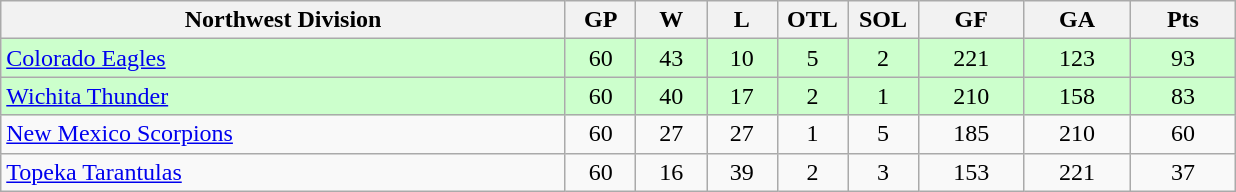<table class="wikitable">
<tr>
<th width="40%" bgcolor="#e0e0e0">Northwest Division</th>
<th width="5%" bgcolor="#e0e0e0">GP</th>
<th width="5%" bgcolor="#e0e0e0">W</th>
<th width="5%" bgcolor="#e0e0e0">L</th>
<th width="5%" bgcolor="#e0e0e0">OTL</th>
<th width="5%" bgcolor="#e0e0e0">SOL</th>
<th width="7.5%" bgcolor="#e0e0e0">GF</th>
<th width="7.5%" bgcolor="#e0e0e0">GA</th>
<th width="7.5%" bgcolor="#e0e0e0">Pts</th>
</tr>
<tr align="center" bgcolor="#CCFFCC">
<td align="left"><a href='#'>Colorado Eagles</a></td>
<td>60</td>
<td>43</td>
<td>10</td>
<td>5</td>
<td>2</td>
<td>221</td>
<td>123</td>
<td>93</td>
</tr>
<tr align="center" bgcolor="#CCFFCC">
<td align="left"><a href='#'>Wichita Thunder</a></td>
<td>60</td>
<td>40</td>
<td>17</td>
<td>2</td>
<td>1</td>
<td>210</td>
<td>158</td>
<td>83</td>
</tr>
<tr align="center">
<td align="left"><a href='#'>New Mexico Scorpions</a></td>
<td>60</td>
<td>27</td>
<td>27</td>
<td>1</td>
<td>5</td>
<td>185</td>
<td>210</td>
<td>60</td>
</tr>
<tr align="center">
<td align="left"><a href='#'>Topeka Tarantulas</a></td>
<td>60</td>
<td>16</td>
<td>39</td>
<td>2</td>
<td>3</td>
<td>153</td>
<td>221</td>
<td>37</td>
</tr>
</table>
